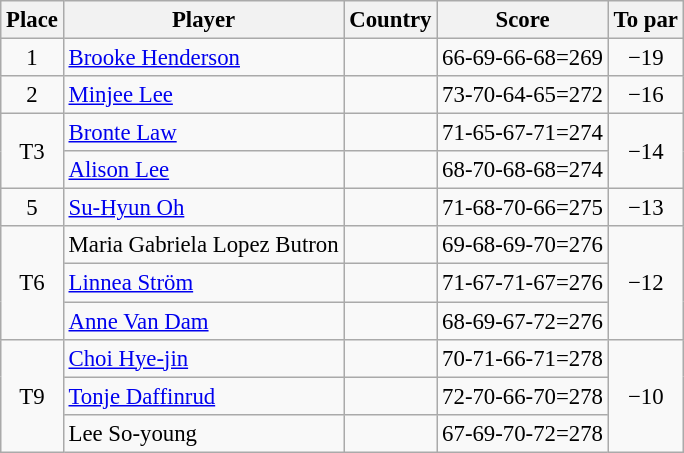<table class="wikitable" style="font-size:95%;">
<tr>
<th>Place</th>
<th>Player</th>
<th>Country</th>
<th>Score</th>
<th>To par</th>
</tr>
<tr>
<td align=center>1</td>
<td><a href='#'>Brooke Henderson</a></td>
<td></td>
<td>66-69-66-68=269</td>
<td align=center>−19</td>
</tr>
<tr>
<td align=center>2</td>
<td><a href='#'>Minjee Lee</a></td>
<td></td>
<td>73-70-64-65=272</td>
<td align=center>−16</td>
</tr>
<tr>
<td rowspan=2 align=center>T3</td>
<td><a href='#'>Bronte Law</a></td>
<td></td>
<td>71-65-67-71=274</td>
<td rowspan=2 align=center>−14</td>
</tr>
<tr>
<td><a href='#'>Alison Lee</a></td>
<td></td>
<td>68-70-68-68=274</td>
</tr>
<tr>
<td align=center>5</td>
<td><a href='#'>Su-Hyun Oh</a></td>
<td></td>
<td>71-68-70-66=275</td>
<td align=center>−13</td>
</tr>
<tr>
<td rowspan=3 align=center>T6</td>
<td>Maria Gabriela Lopez Butron</td>
<td></td>
<td>69-68-69-70=276</td>
<td rowspan=3 align=center>−12</td>
</tr>
<tr>
<td><a href='#'>Linnea Ström</a></td>
<td></td>
<td>71-67-71-67=276</td>
</tr>
<tr>
<td><a href='#'>Anne Van Dam</a></td>
<td></td>
<td>68-69-67-72=276</td>
</tr>
<tr>
<td rowspan=3 align=center>T9</td>
<td><a href='#'>Choi Hye-jin</a></td>
<td></td>
<td>70-71-66-71=278</td>
<td rowspan=3 align=center>−10</td>
</tr>
<tr>
<td><a href='#'>Tonje Daffinrud</a></td>
<td></td>
<td>72-70-66-70=278</td>
</tr>
<tr>
<td>Lee So-young</td>
<td></td>
<td>67-69-70-72=278</td>
</tr>
</table>
